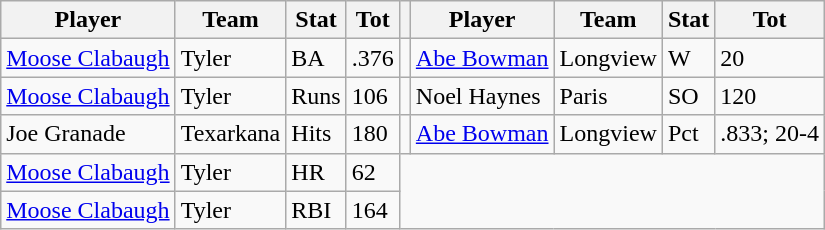<table class="wikitable">
<tr>
<th>Player</th>
<th>Team</th>
<th>Stat</th>
<th>Tot</th>
<th></th>
<th>Player</th>
<th>Team</th>
<th>Stat</th>
<th>Tot</th>
</tr>
<tr>
<td><a href='#'>Moose Clabaugh</a></td>
<td>Tyler</td>
<td>BA</td>
<td>.376</td>
<td></td>
<td><a href='#'>Abe Bowman</a></td>
<td>Longview</td>
<td>W</td>
<td>20</td>
</tr>
<tr>
<td><a href='#'>Moose Clabaugh</a></td>
<td>Tyler</td>
<td>Runs</td>
<td>106</td>
<td></td>
<td>Noel Haynes</td>
<td>Paris</td>
<td>SO</td>
<td>120</td>
</tr>
<tr>
<td>Joe Granade</td>
<td>Texarkana</td>
<td>Hits</td>
<td>180</td>
<td></td>
<td><a href='#'>Abe Bowman</a></td>
<td>Longview</td>
<td>Pct</td>
<td>.833; 20-4</td>
</tr>
<tr>
<td><a href='#'>Moose Clabaugh</a></td>
<td>Tyler</td>
<td>HR</td>
<td>62</td>
</tr>
<tr>
<td><a href='#'>Moose Clabaugh</a></td>
<td>Tyler</td>
<td>RBI</td>
<td>164</td>
</tr>
</table>
